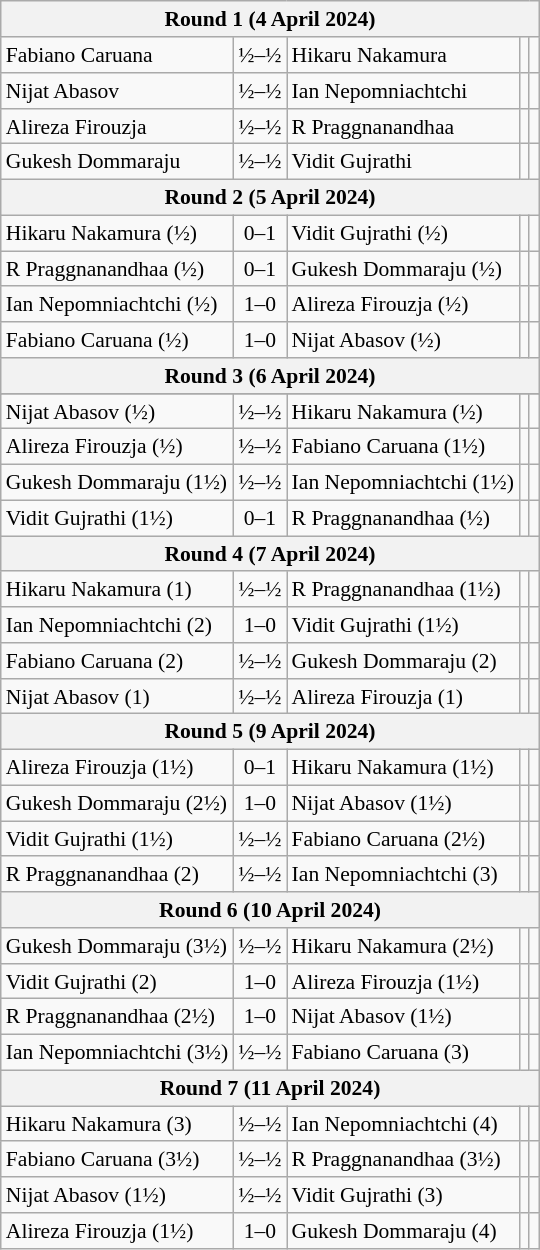<table class="wikitable mw-collapsible" style="display:inline-table; font-size: 90%">
<tr>
<th colspan="5">Round 1 (4 April 2024)</th>
</tr>
<tr>
<td>Fabiano Caruana</td>
<td style="text-align: center";>½–½</td>
<td>Hikaru Nakamura</td>
<td></td>
<td></td>
</tr>
<tr>
<td>Nijat Abasov</td>
<td style="text-align: center";>½–½</td>
<td>Ian Nepomniachtchi</td>
<td></td>
<td></td>
</tr>
<tr>
<td>Alireza Firouzja</td>
<td style="text-align: center";>½–½</td>
<td>R Praggnanandhaa</td>
<td></td>
<td></td>
</tr>
<tr>
<td>Gukesh Dommaraju</td>
<td style="text-align: center";>½–½</td>
<td>Vidit Gujrathi</td>
<td></td>
<td></td>
</tr>
<tr>
<th colspan="5">Round 2 (5 April 2024)</th>
</tr>
<tr>
<td>Hikaru Nakamura (½)</td>
<td style="text-align: center";>0–1</td>
<td>Vidit Gujrathi (½)</td>
<td></td>
<td></td>
</tr>
<tr>
<td>R Praggnanandhaa (½)</td>
<td style="text-align: center";>0–1</td>
<td>Gukesh Dommaraju (½)</td>
<td></td>
<td></td>
</tr>
<tr>
<td>Ian Nepomniachtchi (½)</td>
<td style="text-align: center";>1–0</td>
<td>Alireza Firouzja (½)</td>
<td></td>
<td></td>
</tr>
<tr>
<td>Fabiano Caruana (½)</td>
<td style="text-align: center";>1–0</td>
<td>Nijat Abasov (½)</td>
<td></td>
<td></td>
</tr>
<tr>
<th colspan="5">Round 3 (6 April 2024)</th>
</tr>
<tr>
</tr>
<tr>
<td>Nijat Abasov (½)</td>
<td style="text-align: center";>½–½</td>
<td>Hikaru Nakamura (½)</td>
<td></td>
<td></td>
</tr>
<tr>
<td>Alireza Firouzja (½)</td>
<td style="text-align: center";>½–½</td>
<td>Fabiano Caruana (1½)</td>
<td></td>
<td></td>
</tr>
<tr>
<td>Gukesh Dommaraju (1½)</td>
<td style="text-align: center";>½–½</td>
<td>Ian Nepomniachtchi (1½)</td>
<td></td>
<td></td>
</tr>
<tr>
<td>Vidit Gujrathi (1½)</td>
<td style="text-align: center";>0–1</td>
<td>R Praggnanandhaa (½)</td>
<td></td>
<td></td>
</tr>
<tr>
<th colspan="5">Round 4 (7 April 2024)</th>
</tr>
<tr>
<td>Hikaru Nakamura (1)</td>
<td style="text-align: center";>½–½</td>
<td>R Praggnanandhaa (1½)</td>
<td></td>
<td></td>
</tr>
<tr>
<td>Ian Nepomniachtchi (2)</td>
<td style="text-align: center" ;>1–0</td>
<td>Vidit Gujrathi (1½)</td>
<td></td>
<td></td>
</tr>
<tr>
<td>Fabiano Caruana (2)</td>
<td style="text-align: center";>½–½</td>
<td>Gukesh Dommaraju (2)</td>
<td></td>
<td></td>
</tr>
<tr>
<td>Nijat Abasov (1)</td>
<td style="text-align: center";>½–½</td>
<td>Alireza Firouzja (1)</td>
<td></td>
<td></td>
</tr>
<tr>
<th colspan="5">Round 5 (9 April 2024)</th>
</tr>
<tr>
<td>Alireza Firouzja (1½)</td>
<td style="text-align: center";>0–1</td>
<td>Hikaru Nakamura (1½)</td>
<td></td>
<td></td>
</tr>
<tr>
<td>Gukesh Dommaraju (2½)</td>
<td style="text-align: center";>1–0</td>
<td>Nijat Abasov (1½)</td>
<td></td>
<td></td>
</tr>
<tr>
<td>Vidit Gujrathi (1½)</td>
<td style="text-align: center";>½–½</td>
<td>Fabiano Caruana (2½)</td>
<td></td>
<td></td>
</tr>
<tr>
<td>R Praggnanandhaa (2)</td>
<td style="text-align: center";>½–½</td>
<td>Ian Nepomniachtchi (3)</td>
<td></td>
<td></td>
</tr>
<tr>
<th colspan="5">Round 6 (10 April 2024)</th>
</tr>
<tr>
<td>Gukesh Dommaraju (3½)</td>
<td style="text-align: center";>½–½</td>
<td>Hikaru Nakamura (2½)</td>
<td></td>
<td></td>
</tr>
<tr>
<td>Vidit Gujrathi (2)</td>
<td style="text-align: center";>1–0</td>
<td>Alireza Firouzja (1½)</td>
<td></td>
<td></td>
</tr>
<tr>
<td>R Praggnanandhaa (2½)</td>
<td style="text-align: center";>1–0</td>
<td>Nijat Abasov (1½)</td>
<td></td>
<td></td>
</tr>
<tr>
<td>Ian Nepomniachtchi (3½)</td>
<td style="text-align: center";>½–½</td>
<td>Fabiano Caruana (3)</td>
<td></td>
<td></td>
</tr>
<tr>
<th colspan="5">Round 7 (11 April 2024)</th>
</tr>
<tr>
<td>Hikaru Nakamura (3)</td>
<td style="text-align: center";>½–½</td>
<td>Ian Nepomniachtchi (4)</td>
<td></td>
<td></td>
</tr>
<tr>
<td>Fabiano Caruana (3½)</td>
<td style="text-align: center";>½–½</td>
<td>R Praggnanandhaa (3½)</td>
<td></td>
<td></td>
</tr>
<tr>
<td>Nijat Abasov (1½)</td>
<td style="text-align: center";>½–½</td>
<td>Vidit Gujrathi (3)</td>
<td></td>
<td></td>
</tr>
<tr>
<td>Alireza Firouzja (1½)</td>
<td style="text-align: center";>1–0</td>
<td>Gukesh Dommaraju (4)</td>
<td></td>
<td></td>
</tr>
</table>
